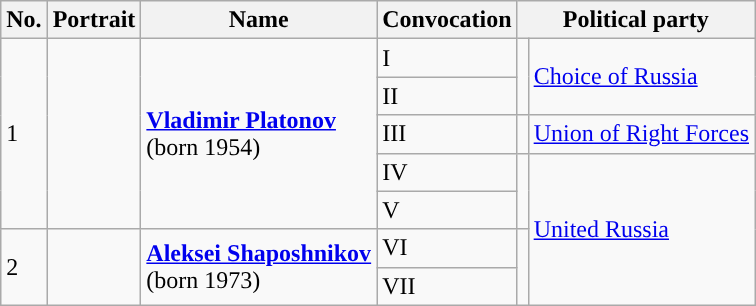<table class="wikitable">
<tr>
<th>No.</th>
<th>Portrait</th>
<th>Name</th>
<th>Convocation</th>
<th colspan=2>Political party</th>
</tr>
<tr>
<td rowspan = 5>1</td>
<td rowspan = 5></td>
<td rowspan = 5><strong><a href='#'>Vladimir Platonov</a></strong><br>(born 1954)</td>
<td>I</td>
<td rowspan=2; style="background: "></td>
<td rowspan="2"><a href='#'>Choice of Russia</a></td>
</tr>
<tr>
<td>II</td>
</tr>
<tr>
<td>III</td>
<td rowspan=1; style="background: "></td>
<td rowspan="1"><a href='#'>Union of Right Forces</a></td>
</tr>
<tr>
<td>IV</td>
<td rowspan=2; style="background: "></td>
<td rowspan="4"><a href='#'>United Russia</a></td>
</tr>
<tr>
<td>V</td>
</tr>
<tr>
<td rowspan = 2>2</td>
<td rowspan = 2></td>
<td rowspan = 2><strong><a href='#'>Aleksei Shaposhnikov</a></strong><br>(born 1973)</td>
<td>VI</td>
<td rowspan=2; style="background: "></td>
</tr>
<tr>
<td>VII</td>
</tr>
</table>
